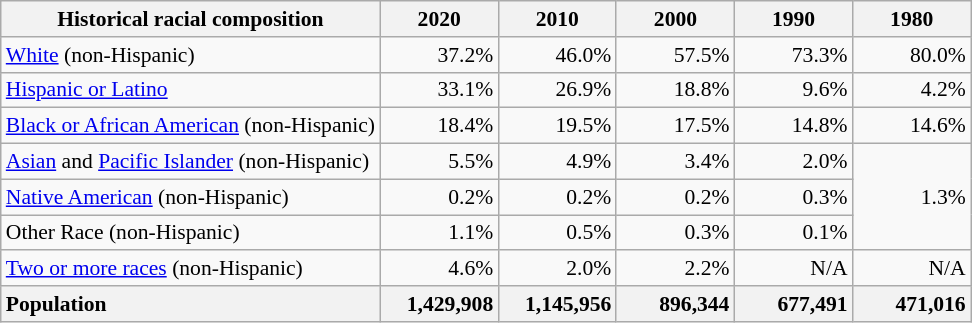<table class="wikitable" style="font-size: 90%; text-align: right;">
<tr>
<th>Historical racial composition</th>
<th style="width: 5em;">2020</th>
<th style="width: 5em;">2010</th>
<th style="width: 5em;">2000</th>
<th style="width: 5em;">1990</th>
<th style="width: 5em;">1980</th>
</tr>
<tr>
<td style="text-align:left"><a href='#'>White</a> (non-Hispanic)</td>
<td>37.2%</td>
<td>46.0%</td>
<td>57.5%</td>
<td>73.3%</td>
<td>80.0%</td>
</tr>
<tr>
<td style="text-align:left"><a href='#'>Hispanic or Latino</a></td>
<td>33.1%</td>
<td>26.9%</td>
<td>18.8%</td>
<td>9.6%</td>
<td>4.2%</td>
</tr>
<tr>
<td style="text-align:left"><a href='#'>Black or African American</a> (non-Hispanic)</td>
<td>18.4%</td>
<td>19.5%</td>
<td>17.5%</td>
<td>14.8%</td>
<td>14.6%</td>
</tr>
<tr>
<td style="text-align:left"><a href='#'>Asian</a> and <a href='#'>Pacific Islander</a> (non-Hispanic)</td>
<td>5.5%</td>
<td>4.9%</td>
<td>3.4%</td>
<td>2.0%</td>
<td rowspan="3">1.3%</td>
</tr>
<tr>
<td style="text-align:left"><a href='#'>Native American</a> (non-Hispanic)</td>
<td>0.2%</td>
<td>0.2%</td>
<td>0.2%</td>
<td>0.3%</td>
</tr>
<tr>
<td style="text-align:left">Other Race (non-Hispanic)</td>
<td>1.1%</td>
<td>0.5%</td>
<td>0.3%</td>
<td>0.1%</td>
</tr>
<tr>
<td style="text-align:left"><a href='#'>Two or more races</a> (non-Hispanic)</td>
<td>4.6%</td>
<td>2.0%</td>
<td>2.2%</td>
<td>N/A</td>
<td>N/A</td>
</tr>
<tr>
<th style="text-align:left">Population</th>
<th style="text-align:right">1,429,908</th>
<th style="text-align:right">1,145,956</th>
<th style="text-align:right">896,344</th>
<th style="text-align:right">677,491</th>
<th style="text-align:right">471,016</th>
</tr>
</table>
